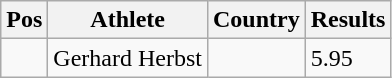<table class="wikitable">
<tr>
<th>Pos</th>
<th>Athlete</th>
<th>Country</th>
<th>Results</th>
</tr>
<tr>
<td align="center"></td>
<td>Gerhard Herbst</td>
<td></td>
<td>5.95</td>
</tr>
</table>
